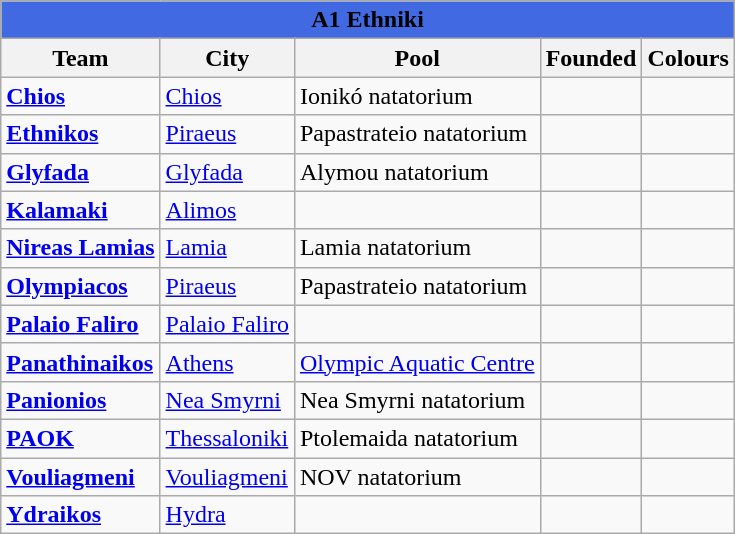<table class="wikitable sortable">
<tr>
<td bgcolor=#4169E1 align="center" colspan="17"><strong><span>A1 Ethniki</span></strong></td>
</tr>
<tr>
<th>Team</th>
<th>City</th>
<th>Pool</th>
<th>Founded</th>
<th>Colours</th>
</tr>
<tr>
<td><strong><a href='#'>Chios</a></strong></td>
<td><a href='#'>Chios</a></td>
<td>Ionikó natatorium</td>
<td></td>
<td></td>
</tr>
<tr>
<td><strong><a href='#'>Ethnikos</a></strong></td>
<td><a href='#'>Piraeus</a></td>
<td>Papastrateio natatorium</td>
<td></td>
<td></td>
</tr>
<tr>
<td><strong><a href='#'>Glyfada</a></strong></td>
<td><a href='#'>Glyfada</a></td>
<td>Alymou natatorium</td>
<td></td>
<td></td>
</tr>
<tr>
<td><strong><a href='#'>Kalamaki</a></strong></td>
<td><a href='#'>Alimos</a></td>
<td></td>
<td></td>
<td></td>
</tr>
<tr>
<td><strong><a href='#'>Nireas Lamias</a></strong></td>
<td><a href='#'>Lamia</a></td>
<td>Lamia natatorium</td>
<td></td>
<td></td>
</tr>
<tr>
<td><strong><a href='#'>Olympiacos</a></strong></td>
<td><a href='#'>Piraeus</a></td>
<td>Papastrateio natatorium</td>
<td></td>
<td></td>
</tr>
<tr>
<td><strong><a href='#'>Palaio Faliro</a></strong></td>
<td><a href='#'>Palaio Faliro</a></td>
<td></td>
<td></td>
<td></td>
</tr>
<tr>
<td><strong><a href='#'>Panathinaikos</a></strong></td>
<td><a href='#'>Athens</a></td>
<td><a href='#'>Olympic Aquatic Centre</a></td>
<td></td>
<td></td>
</tr>
<tr>
<td><strong><a href='#'>Panionios</a></strong></td>
<td><a href='#'>Nea Smyrni</a></td>
<td>Nea Smyrni natatorium</td>
<td></td>
<td></td>
</tr>
<tr>
<td><strong><a href='#'>PAOK</a></strong></td>
<td><a href='#'>Thessaloniki</a></td>
<td>Ptolemaida natatorium</td>
<td></td>
<td></td>
</tr>
<tr>
<td><strong><a href='#'>Vouliagmeni</a></strong></td>
<td><a href='#'>Vouliagmeni</a></td>
<td>NOV natatorium</td>
<td></td>
<td></td>
</tr>
<tr>
<td><strong><a href='#'>Ydraikos</a></strong></td>
<td><a href='#'>Hydra</a></td>
<td></td>
<td></td>
<td></td>
</tr>
</table>
